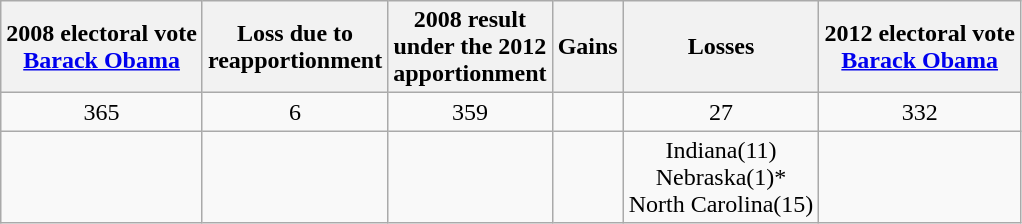<table class="wikitable" style="text-align:center">
<tr>
<th>2008 electoral vote<br><a href='#'>Barack Obama</a></th>
<th>Loss due to<br>reapportionment</th>
<th>2008 result<br>under the 2012<br>apportionment</th>
<th>Gains</th>
<th>Losses</th>
<th>2012 electoral vote<br><a href='#'>Barack Obama</a></th>
</tr>
<tr>
<td>365</td>
<td> 6</td>
<td>359</td>
<td></td>
<td> 27</td>
<td>332</td>
</tr>
<tr>
<td></td>
<td></td>
<td></td>
<td></td>
<td>Indiana(11)<br>Nebraska(1)*<br>North Carolina(15)</td>
<td></td>
</tr>
</table>
